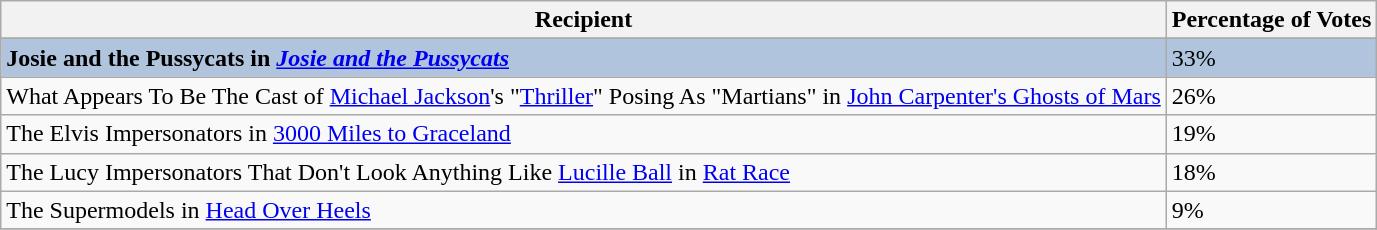<table class="wikitable sortable plainrowheaders" align="centre">
<tr>
<th>Recipient</th>
<th>Percentage of Votes</th>
</tr>
<tr>
</tr>
<tr style="background:#B0C4DE;">
<td><strong>Josie and the Pussycats in <em><a href='#'>Josie and the Pussycats</a><strong><em></td>
<td></strong>33%<strong></td>
</tr>
<tr>
<td>What Appears To Be The Cast of <a href='#'>Michael Jackson</a>'s "<a href='#'>Thriller</a>" Posing As "Martians" in <a href='#'>John Carpenter's </em>Ghosts of Mars<em></a></td>
<td>26%</td>
</tr>
<tr>
<td>The Elvis Impersonators in </em><a href='#'>3000 Miles to Graceland</a><em></td>
<td>19%</td>
</tr>
<tr>
<td>The Lucy Impersonators That Don't Look Anything Like <a href='#'>Lucille Ball</a> in </em><a href='#'>Rat Race</a><em></td>
<td>18%</td>
</tr>
<tr>
<td>The Supermodels in </em><a href='#'>Head Over Heels</a><em></td>
<td>9%</td>
</tr>
<tr>
</tr>
</table>
